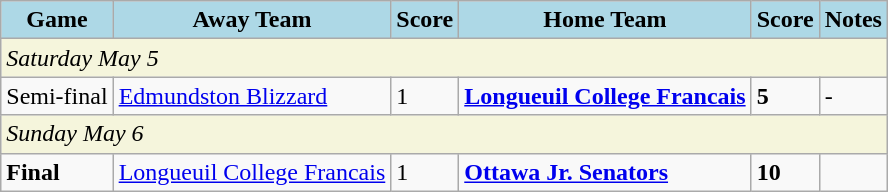<table class="wikitable">
<tr>
<th style="background:lightblue;">Game</th>
<th style="background:lightblue;">Away Team</th>
<th style="background:lightblue;">Score</th>
<th style="background:lightblue;">Home Team</th>
<th style="background:lightblue;">Score</th>
<th style="background:lightblue;">Notes</th>
</tr>
<tr bgcolor=beige>
<td colspan=6><em>Saturday May 5</em></td>
</tr>
<tr>
<td>Semi-final</td>
<td><a href='#'>Edmundston Blizzard</a></td>
<td>1</td>
<td><strong><a href='#'>Longueuil College Francais</a></strong></td>
<td><strong>5</strong></td>
<td>-</td>
</tr>
<tr bgcolor=beige>
<td colspan=6><em>Sunday May 6</em></td>
</tr>
<tr>
<td><strong>Final</strong></td>
<td><a href='#'>Longueuil College Francais</a></td>
<td>1</td>
<td><strong><a href='#'>Ottawa Jr. Senators</a></strong></td>
<td><strong>10</strong></td>
<td></td>
</tr>
</table>
